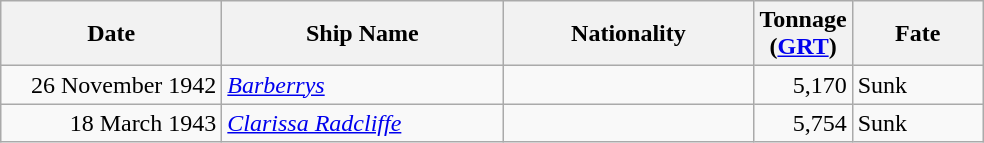<table class="wikitable sortable">
<tr>
<th width="140px">Date</th>
<th width="180px">Ship Name</th>
<th width="160px">Nationality</th>
<th width="25px">Tonnage<br>(<a href='#'>GRT</a>)</th>
<th width="80px">Fate</th>
</tr>
<tr>
<td align="right">26 November 1942</td>
<td align="left"><a href='#'><em>Barberrys</em></a></td>
<td align="left"></td>
<td align="right">5,170</td>
<td align="left">Sunk</td>
</tr>
<tr>
<td align="right">18 March 1943</td>
<td align="left"><a href='#'><em>Clarissa Radcliffe</em></a></td>
<td align="left"></td>
<td align="right">5,754</td>
<td align="left">Sunk</td>
</tr>
</table>
